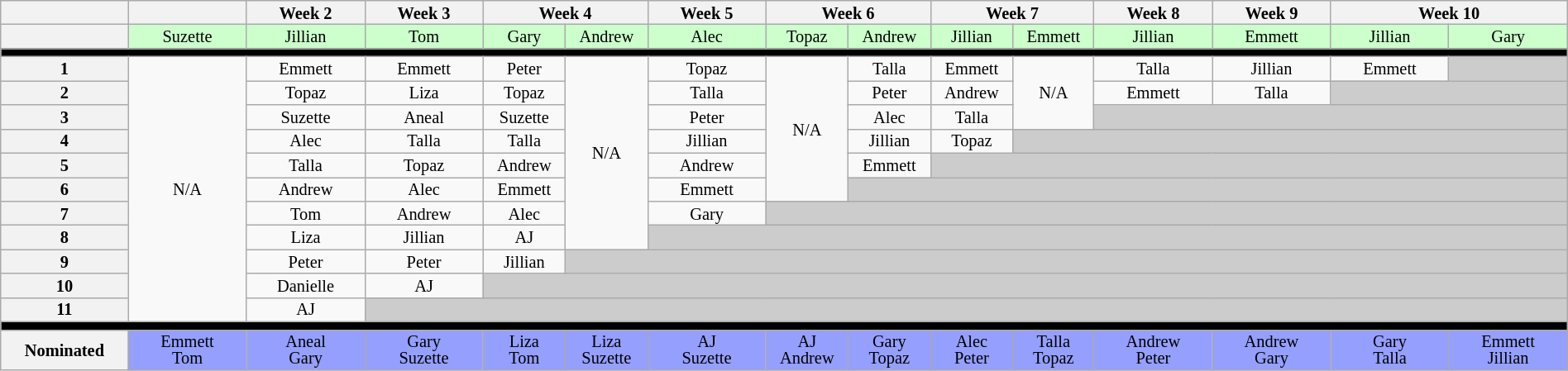<table class="wikitable" style="width:100%; text-align:center; font-size:85%; line-height:13px;">
<tr>
<th style="width:5%"></th>
<th width="5%;"></th>
<th width="5%;">Week 2</th>
<th width="5%;">Week 3</th>
<th colspan="2" width="5%;">Week 4</th>
<th width="5%;">Week 5</th>
<th colspan="2" width="5%;">Week 6</th>
<th colspan="2" width="5%;">Week 7</th>
<th width="5%;">Week 8</th>
<th width="5%;">Week 9</th>
<th colspan="2" width="10%;">Week 10</th>
</tr>
<tr>
<th></th>
<td style="background:#cfc">Suzette</td>
<td style="background:#cfc">Jillian</td>
<td style="background:#cfc">Tom</td>
<td style="background:#cfc">Gary</td>
<td style="background:#cfc">Andrew</td>
<td style="background:#cfc">Alec</td>
<td style="background:#cfc">Topaz</td>
<td style="background:#cfc">Andrew</td>
<td style="background:#cfc">Jillian</td>
<td style="background:#cfc">Emmett</td>
<td style="background:#cfc">Jillian</td>
<td style="background:#cfc">Emmett</td>
<td style="background:#cfc">Jillian</td>
<td style="background:#cfc">Gary</td>
</tr>
<tr>
<th colspan="15" style="background:black;"></th>
</tr>
<tr>
<th>1</th>
<td rowspan=11>N/A</td>
<td>Emmett</td>
<td>Emmett</td>
<td>Peter</td>
<td rowspan=8>N/A</td>
<td>Topaz</td>
<td rowspan=6>N/A</td>
<td>Talla</td>
<td>Emmett</td>
<td rowspan=3>N/A</td>
<td>Talla</td>
<td>Jillian</td>
<td>Emmett</td>
<td style="background:#cccccc"></td>
</tr>
<tr>
<th>2</th>
<td>Topaz</td>
<td>Liza</td>
<td>Topaz</td>
<td>Talla</td>
<td>Peter</td>
<td>Andrew</td>
<td>Emmett</td>
<td>Talla</td>
<td style="background:#cccccc" colspan=2></td>
</tr>
<tr>
<th>3</th>
<td>Suzette</td>
<td>Aneal</td>
<td>Suzette</td>
<td>Peter</td>
<td>Alec</td>
<td>Talla</td>
<td style="background:#cccccc" colspan=4></td>
</tr>
<tr>
<th>4</th>
<td>Alec</td>
<td>Talla</td>
<td>Talla</td>
<td>Jillian</td>
<td>Jillian</td>
<td>Topaz</td>
<td style="background:#cccccc" colspan=6></td>
</tr>
<tr>
<th>5</th>
<td>Talla</td>
<td>Topaz</td>
<td>Andrew</td>
<td>Andrew</td>
<td>Emmett</td>
<td style="background:#cccccc" colspan=6></td>
</tr>
<tr>
<th>6</th>
<td>Andrew</td>
<td>Alec</td>
<td>Emmett</td>
<td>Emmett</td>
<td style="background:#cccccc" colspan=7></td>
</tr>
<tr>
<th>7</th>
<td>Tom</td>
<td>Andrew</td>
<td>Alec</td>
<td>Gary</td>
<td style="background:#cccccc" colspan=8></td>
</tr>
<tr>
<th>8</th>
<td>Liza</td>
<td>Jillian</td>
<td>AJ</td>
<td style="background:#cccccc" colspan=9></td>
</tr>
<tr>
<th>9</th>
<td>Peter</td>
<td>Peter</td>
<td>Jillian</td>
<td style="background:#cccccc" colspan=10></td>
</tr>
<tr>
<th>10</th>
<td>Danielle</td>
<td>AJ</td>
<td style="background:#cccccc" colspan=11></td>
</tr>
<tr>
<th>11</th>
<td>AJ</td>
<td style="background:#cccccc" colspan=12></td>
</tr>
<tr>
<th colspan="15" style="background:black;"></th>
</tr>
<tr>
<th>Nominated</th>
<td style="background:#959ffd">Emmett<br>Tom</td>
<td style="background:#959ffd">Aneal<br>Gary</td>
<td style="background:#959ffd">Gary<br>Suzette</td>
<td style="background:#959ffd">Liza<br>Tom</td>
<td style="background:#959ffd">Liza<br>Suzette</td>
<td style="background:#959ffd">AJ<br>Suzette</td>
<td style="background:#959ffd">AJ<br>Andrew</td>
<td style="background:#959ffd">Gary<br>Topaz</td>
<td style="background:#959ffd">Alec<br>Peter</td>
<td style="background:#959ffd">Talla<br>Topaz</td>
<td style="background:#959ffd">Andrew<br>Peter</td>
<td style="background:#959ffd">Andrew<br>Gary</td>
<td style="background:#959ffd">Gary<br>Talla</td>
<td style="background:#959ffd">Emmett<br>Jillian</td>
</tr>
</table>
